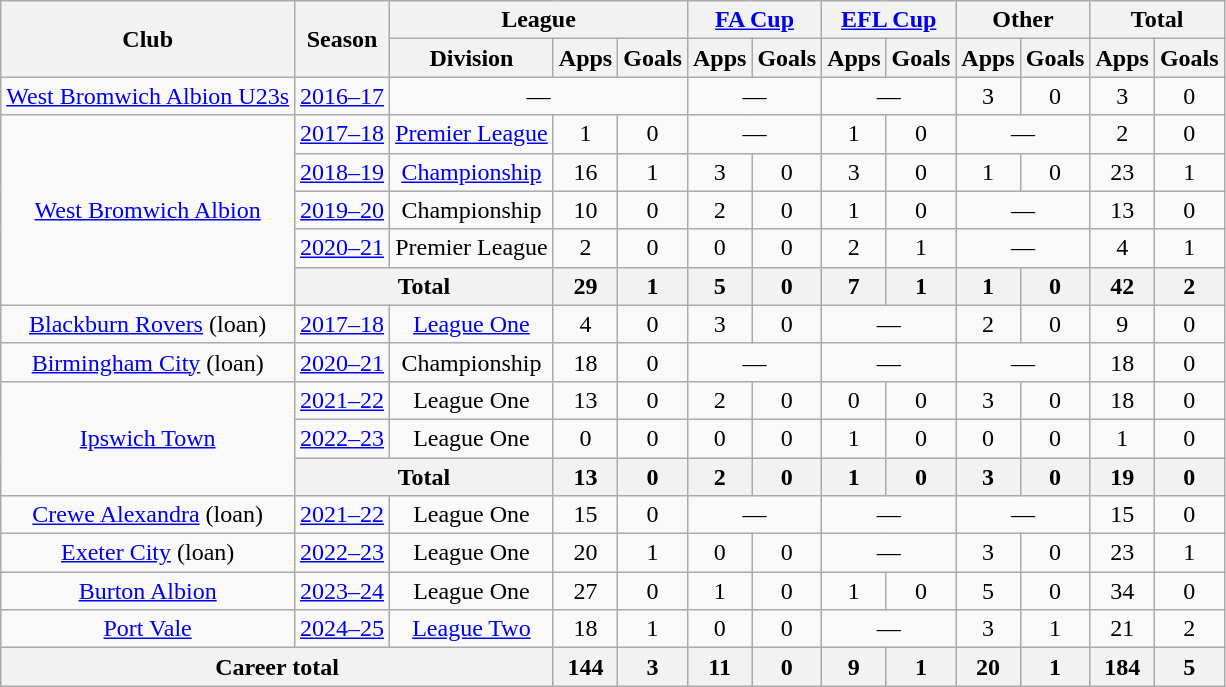<table class="wikitable" style="text-align:center">
<tr>
<th rowspan="2">Club</th>
<th rowspan="2">Season</th>
<th colspan="3">League</th>
<th colspan="2"><a href='#'>FA Cup</a></th>
<th colspan="2"><a href='#'>EFL Cup</a></th>
<th colspan="2">Other</th>
<th colspan="2">Total</th>
</tr>
<tr>
<th>Division</th>
<th>Apps</th>
<th>Goals</th>
<th>Apps</th>
<th>Goals</th>
<th>Apps</th>
<th>Goals</th>
<th>Apps</th>
<th>Goals</th>
<th>Apps</th>
<th>Goals</th>
</tr>
<tr>
<td><a href='#'>West Bromwich Albion U23s</a></td>
<td><a href='#'>2016–17</a></td>
<td colspan=3>—</td>
<td colspan="2">—</td>
<td colspan="2">—</td>
<td>3</td>
<td>0</td>
<td>3</td>
<td>0</td>
</tr>
<tr>
<td rowspan=5><a href='#'>West Bromwich Albion</a></td>
<td><a href='#'>2017–18</a></td>
<td><a href='#'>Premier League</a></td>
<td>1</td>
<td>0</td>
<td colspan="2">—</td>
<td>1</td>
<td>0</td>
<td colspan="2">—</td>
<td>2</td>
<td>0</td>
</tr>
<tr>
<td><a href='#'>2018–19</a></td>
<td><a href='#'>Championship</a></td>
<td>16</td>
<td>1</td>
<td>3</td>
<td>0</td>
<td>3</td>
<td>0</td>
<td>1</td>
<td>0</td>
<td>23</td>
<td>1</td>
</tr>
<tr>
<td><a href='#'>2019–20</a></td>
<td>Championship</td>
<td>10</td>
<td>0</td>
<td>2</td>
<td>0</td>
<td>1</td>
<td>0</td>
<td colspan=2>—</td>
<td>13</td>
<td>0</td>
</tr>
<tr>
<td><a href='#'>2020–21</a></td>
<td>Premier League</td>
<td>2</td>
<td>0</td>
<td>0</td>
<td>0</td>
<td>2</td>
<td>1</td>
<td colspan=2>—</td>
<td>4</td>
<td>1</td>
</tr>
<tr>
<th colspan=2>Total</th>
<th>29</th>
<th>1</th>
<th>5</th>
<th>0</th>
<th>7</th>
<th>1</th>
<th>1</th>
<th>0</th>
<th>42</th>
<th>2</th>
</tr>
<tr>
<td><a href='#'>Blackburn Rovers</a> (loan)</td>
<td><a href='#'>2017–18</a></td>
<td><a href='#'>League One</a></td>
<td>4</td>
<td>0</td>
<td>3</td>
<td>0</td>
<td colspan="2">—</td>
<td>2</td>
<td>0</td>
<td>9</td>
<td>0</td>
</tr>
<tr>
<td><a href='#'>Birmingham City</a> (loan)</td>
<td><a href='#'>2020–21</a></td>
<td>Championship</td>
<td>18</td>
<td>0</td>
<td colspan="2">—</td>
<td colspan="2">—</td>
<td colspan="2">—</td>
<td>18</td>
<td>0</td>
</tr>
<tr>
<td rowspan=3><a href='#'>Ipswich Town</a></td>
<td><a href='#'>2021–22</a></td>
<td>League One</td>
<td>13</td>
<td>0</td>
<td>2</td>
<td>0</td>
<td>0</td>
<td>0</td>
<td>3</td>
<td>0</td>
<td>18</td>
<td>0</td>
</tr>
<tr>
<td><a href='#'>2022–23</a></td>
<td>League One</td>
<td>0</td>
<td>0</td>
<td>0</td>
<td>0</td>
<td>1</td>
<td>0</td>
<td>0</td>
<td>0</td>
<td>1</td>
<td>0</td>
</tr>
<tr>
<th colspan=2>Total</th>
<th>13</th>
<th>0</th>
<th>2</th>
<th>0</th>
<th>1</th>
<th>0</th>
<th>3</th>
<th>0</th>
<th>19</th>
<th>0</th>
</tr>
<tr>
<td><a href='#'>Crewe Alexandra</a> (loan)</td>
<td><a href='#'>2021–22</a></td>
<td>League One</td>
<td>15</td>
<td>0</td>
<td colspan="2">—</td>
<td colspan="2">—</td>
<td colspan="2">—</td>
<td>15</td>
<td>0</td>
</tr>
<tr>
<td><a href='#'>Exeter City</a> (loan)</td>
<td><a href='#'>2022–23</a></td>
<td>League One</td>
<td>20</td>
<td>1</td>
<td>0</td>
<td>0</td>
<td colspan="2">—</td>
<td>3</td>
<td>0</td>
<td>23</td>
<td>1</td>
</tr>
<tr>
<td><a href='#'>Burton Albion</a></td>
<td><a href='#'>2023–24</a></td>
<td>League One</td>
<td>27</td>
<td>0</td>
<td>1</td>
<td>0</td>
<td>1</td>
<td>0</td>
<td>5</td>
<td>0</td>
<td>34</td>
<td>0</td>
</tr>
<tr>
<td><a href='#'>Port Vale</a></td>
<td><a href='#'>2024–25</a></td>
<td><a href='#'>League Two</a></td>
<td>18</td>
<td>1</td>
<td>0</td>
<td>0</td>
<td colspan="2">—</td>
<td>3</td>
<td>1</td>
<td>21</td>
<td>2</td>
</tr>
<tr>
<th colspan="3">Career total</th>
<th>144</th>
<th>3</th>
<th>11</th>
<th>0</th>
<th>9</th>
<th>1</th>
<th>20</th>
<th>1</th>
<th>184</th>
<th>5</th>
</tr>
</table>
